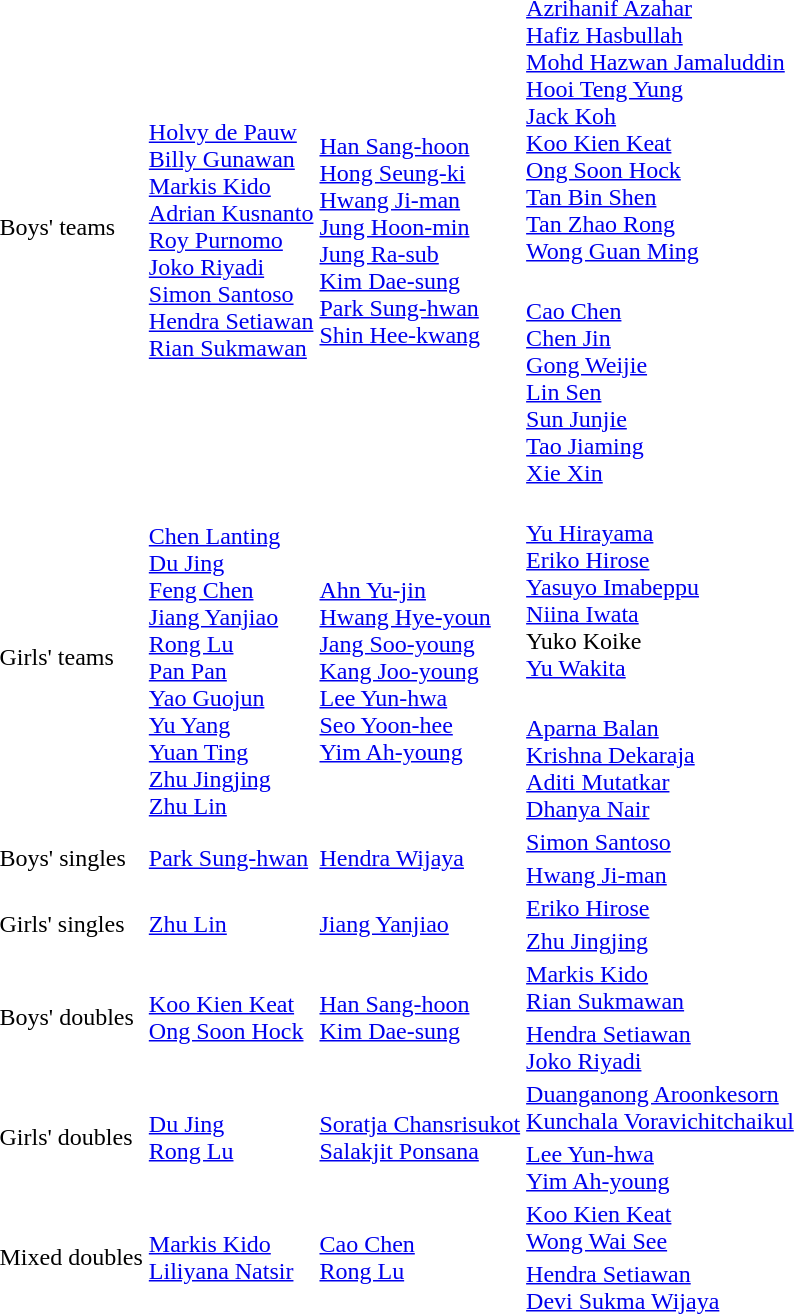<table>
<tr>
<td rowspan=2>Boys' teams<br></td>
<td rowspan=2><br><a href='#'>Holvy de Pauw</a><br><a href='#'>Billy Gunawan</a><br><a href='#'>Markis Kido</a><br><a href='#'>Adrian Kusnanto</a><br><a href='#'>Roy Purnomo</a><br><a href='#'>Joko Riyadi</a><br><a href='#'>Simon Santoso</a><br><a href='#'>Hendra Setiawan</a><br><a href='#'>Rian Sukmawan</a></td>
<td rowspan=2><br><a href='#'>Han Sang-hoon</a><br><a href='#'>Hong Seung-ki</a><br><a href='#'>Hwang Ji-man</a><br><a href='#'>Jung Hoon-min</a><br><a href='#'>Jung Ra-sub</a><br><a href='#'>Kim Dae-sung</a><br><a href='#'>Park Sung-hwan</a><br><a href='#'>Shin Hee-kwang</a></td>
<td><br><a href='#'>Azrihanif Azahar</a><br><a href='#'>Hafiz Hasbullah</a><br><a href='#'>Mohd Hazwan Jamaluddin</a><br><a href='#'>Hooi Teng Yung</a><br><a href='#'>Jack Koh</a><br><a href='#'>Koo Kien Keat</a><br><a href='#'>Ong Soon Hock</a><br><a href='#'>Tan Bin Shen</a><br><a href='#'>Tan Zhao Rong</a><br><a href='#'>Wong Guan Ming</a></td>
</tr>
<tr>
<td><br><a href='#'>Cao Chen</a><br><a href='#'>Chen Jin</a><br><a href='#'>Gong Weijie</a><br><a href='#'>Lin Sen</a><br><a href='#'>Sun Junjie</a><br><a href='#'>Tao Jiaming</a><br><a href='#'>Xie Xin</a></td>
</tr>
<tr>
<td rowspan=2>Girls' teams<br></td>
<td rowspan=2><br><a href='#'>Chen Lanting</a><br><a href='#'>Du Jing</a><br><a href='#'>Feng Chen</a><br><a href='#'>Jiang Yanjiao</a><br><a href='#'>Rong Lu</a><br><a href='#'>Pan Pan</a><br><a href='#'>Yao Guojun</a><br><a href='#'>Yu Yang</a><br><a href='#'>Yuan Ting</a><br><a href='#'>Zhu Jingjing</a><br><a href='#'>Zhu Lin</a></td>
<td rowspan=2><br><a href='#'>Ahn Yu-jin</a><br><a href='#'>Hwang Hye-youn</a><br><a href='#'>Jang Soo-young</a><br><a href='#'>Kang Joo-young</a><br><a href='#'>Lee Yun-hwa</a><br><a href='#'>Seo Yoon-hee</a><br><a href='#'>Yim Ah-young</a></td>
<td><br><a href='#'>Yu Hirayama</a><br><a href='#'>Eriko Hirose</a><br><a href='#'>Yasuyo Imabeppu</a><br><a href='#'>Niina Iwata</a><br>Yuko Koike<br><a href='#'>Yu Wakita</a></td>
</tr>
<tr>
<td><br><a href='#'>Aparna Balan</a><br><a href='#'>Krishna Dekaraja</a><br><a href='#'>Aditi Mutatkar</a><br><a href='#'>Dhanya Nair</a></td>
</tr>
<tr>
<td rowspan=2>Boys' singles<br></td>
<td rowspan=2> <a href='#'>Park Sung-hwan</a></td>
<td rowspan=2> <a href='#'>Hendra Wijaya</a></td>
<td> <a href='#'>Simon Santoso</a></td>
</tr>
<tr>
<td> <a href='#'>Hwang Ji-man</a></td>
</tr>
<tr>
<td rowspan=2>Girls' singles<br></td>
<td rowspan=2> <a href='#'>Zhu Lin</a></td>
<td rowspan=2> <a href='#'>Jiang Yanjiao</a></td>
<td> <a href='#'>Eriko Hirose</a></td>
</tr>
<tr>
<td> <a href='#'>Zhu Jingjing</a></td>
</tr>
<tr>
<td rowspan=2>Boys' doubles<br></td>
<td rowspan=2> <a href='#'>Koo Kien Keat</a><br> <a href='#'>Ong Soon Hock</a></td>
<td rowspan=2> <a href='#'>Han Sang-hoon</a><br> <a href='#'>Kim Dae-sung</a></td>
<td> <a href='#'>Markis Kido</a><br> <a href='#'>Rian Sukmawan</a></td>
</tr>
<tr>
<td> <a href='#'>Hendra Setiawan</a><br> <a href='#'>Joko Riyadi</a></td>
</tr>
<tr>
<td rowspan=2>Girls' doubles<br></td>
<td rowspan=2> <a href='#'>Du Jing</a><br> <a href='#'>Rong Lu</a></td>
<td rowspan=2> <a href='#'>Soratja Chansrisukot</a><br> <a href='#'>Salakjit Ponsana</a></td>
<td> <a href='#'>Duanganong Aroonkesorn</a><br> <a href='#'>Kunchala Voravichitchaikul</a></td>
</tr>
<tr>
<td> <a href='#'>Lee Yun-hwa</a><br> <a href='#'>Yim Ah-young</a></td>
</tr>
<tr>
<td rowspan=2>Mixed doubles<br></td>
<td rowspan=2> <a href='#'>Markis Kido</a><br> <a href='#'>Liliyana Natsir</a></td>
<td rowspan=2> <a href='#'>Cao Chen</a><br> <a href='#'>Rong Lu</a></td>
<td> <a href='#'>Koo Kien Keat</a><br> <a href='#'>Wong Wai See</a></td>
</tr>
<tr>
<td> <a href='#'>Hendra Setiawan</a><br> <a href='#'>Devi Sukma Wijaya</a></td>
</tr>
</table>
